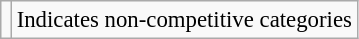<table class="wikitable" style="font-size:95%;">
<tr>
<td></td>
<td>Indicates non-competitive categories</td>
</tr>
</table>
